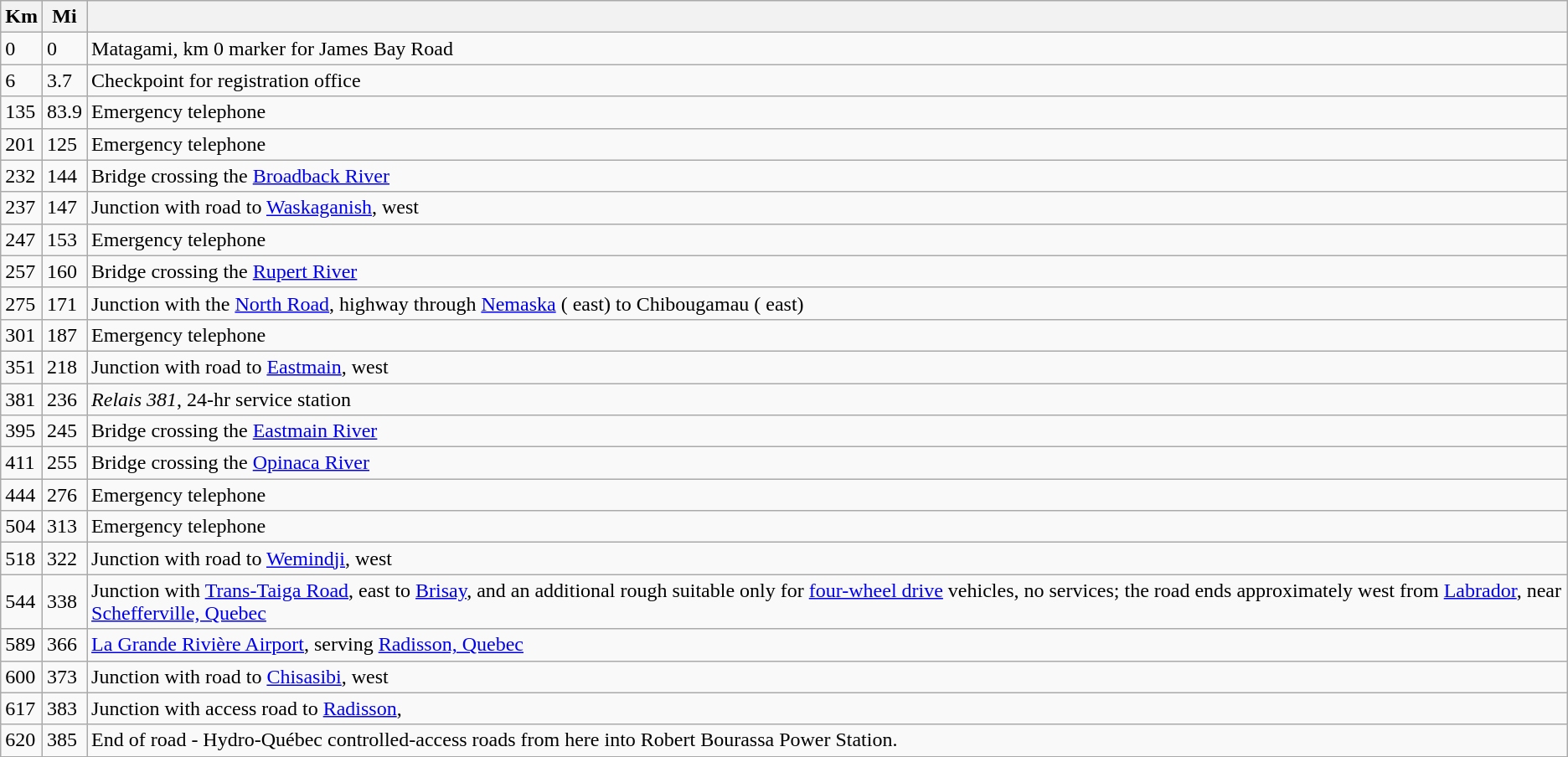<table class="wikitable">
<tr>
<th>Km</th>
<th>Mi</th>
<th></th>
</tr>
<tr>
<td>0</td>
<td>0</td>
<td>Matagami, km 0 marker for James Bay Road</td>
</tr>
<tr>
<td>6</td>
<td>3.7</td>
<td>Checkpoint for registration office</td>
</tr>
<tr>
<td>135</td>
<td>83.9</td>
<td>Emergency telephone</td>
</tr>
<tr>
<td>201</td>
<td>125</td>
<td>Emergency telephone</td>
</tr>
<tr>
<td>232</td>
<td>144</td>
<td>Bridge crossing the <a href='#'>Broadback River</a></td>
</tr>
<tr>
<td>237</td>
<td>147</td>
<td>Junction with road to <a href='#'>Waskaganish</a>,  west</td>
</tr>
<tr>
<td>247</td>
<td>153</td>
<td>Emergency telephone</td>
</tr>
<tr>
<td>257</td>
<td>160</td>
<td>Bridge crossing the <a href='#'>Rupert River</a></td>
</tr>
<tr>
<td>275</td>
<td>171</td>
<td>Junction with the <a href='#'>North Road</a>, highway through <a href='#'>Nemaska</a> ( east) to Chibougamau ( east)</td>
</tr>
<tr>
<td>301</td>
<td>187</td>
<td>Emergency telephone</td>
</tr>
<tr>
<td>351</td>
<td>218</td>
<td>Junction with road to <a href='#'>Eastmain</a>,  west</td>
</tr>
<tr>
<td>381</td>
<td>236</td>
<td><em>Relais 381</em>, 24-hr service station</td>
</tr>
<tr>
<td>395</td>
<td>245</td>
<td>Bridge crossing the <a href='#'>Eastmain River</a></td>
</tr>
<tr>
<td>411</td>
<td>255</td>
<td>Bridge crossing the <a href='#'>Opinaca River</a></td>
</tr>
<tr>
<td>444</td>
<td>276</td>
<td>Emergency telephone</td>
</tr>
<tr>
<td>504</td>
<td>313</td>
<td>Emergency telephone</td>
</tr>
<tr>
<td>518</td>
<td>322</td>
<td>Junction with road to <a href='#'>Wemindji</a>,  west</td>
</tr>
<tr>
<td>544</td>
<td>338</td>
<td>Junction with <a href='#'>Trans-Taiga Road</a>,  east to <a href='#'>Brisay</a>, and an additional rough  suitable only for <a href='#'>four-wheel drive</a> vehicles, no services; the road ends approximately  west from <a href='#'>Labrador</a>, near <a href='#'>Schefferville, Quebec</a></td>
</tr>
<tr>
<td>589</td>
<td>366</td>
<td><a href='#'>La Grande Rivière Airport</a>, serving <a href='#'>Radisson, Quebec</a></td>
</tr>
<tr>
<td>600</td>
<td>373</td>
<td>Junction with road to <a href='#'>Chisasibi</a>,  west</td>
</tr>
<tr>
<td>617</td>
<td>383</td>
<td>Junction with access road to <a href='#'>Radisson</a>, </td>
</tr>
<tr>
<td>620</td>
<td>385</td>
<td>End of road - Hydro-Québec controlled-access roads from here into Robert Bourassa Power Station.</td>
</tr>
</table>
